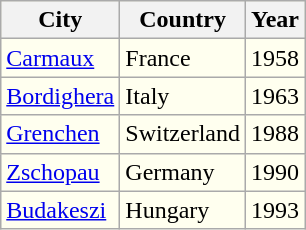<table class="wikitable" border="1" style="font-size:100%; background:#FFFFEF; float:left;">
<tr>
<th>City</th>
<th>Country</th>
<th>Year</th>
</tr>
<tr>
<td><a href='#'>Carmaux</a></td>
<td> France</td>
<td>1958</td>
</tr>
<tr>
<td><a href='#'>Bordighera</a></td>
<td> Italy</td>
<td>1963</td>
</tr>
<tr>
<td><a href='#'>Grenchen</a></td>
<td> Switzerland</td>
<td>1988</td>
</tr>
<tr>
<td><a href='#'>Zschopau</a></td>
<td> Germany</td>
<td>1990</td>
</tr>
<tr>
<td><a href='#'>Budakeszi</a></td>
<td> Hungary</td>
<td>1993</td>
</tr>
</table>
